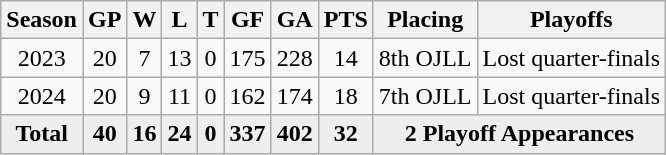<table class="wikitable">
<tr>
<th>Season</th>
<th>GP</th>
<th>W</th>
<th>L</th>
<th>T</th>
<th>GF</th>
<th>GA</th>
<th>PTS</th>
<th>Placing</th>
<th>Playoffs</th>
</tr>
<tr ALIGN=CENTER>
<td>2023</td>
<td>20</td>
<td>7</td>
<td>13</td>
<td>0</td>
<td>175</td>
<td>228</td>
<td>14</td>
<td>8th OJLL</td>
<td>Lost quarter-finals</td>
</tr>
<tr ALIGN=CENTER>
<td>2024</td>
<td>20</td>
<td>9</td>
<td>11</td>
<td>0</td>
<td>162</td>
<td>174</td>
<td>18</td>
<td>7th OJLL</td>
<td>Lost quarter-finals</td>
</tr>
<tr bgcolor="#eeeeee" ALIGN=CENTER>
<td><strong>Total</strong></td>
<td><strong>40</strong></td>
<td><strong>16</strong></td>
<td><strong>24</strong></td>
<td><strong>0</strong></td>
<td><strong>337</strong></td>
<td><strong>402</strong></td>
<td><strong>32</strong></td>
<td colspan="2"><strong>2 Playoff Appearances</strong></td>
</tr>
</table>
